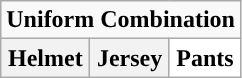<table class="wikitable">
<tr>
<td align="center" Colspan="3"><strong>Uniform Combination</strong></td>
</tr>
<tr align="center">
<th>Helmet</th>
<th>Jersey</th>
<th style="background:#FFFFFF;">Pants</th>
</tr>
</table>
